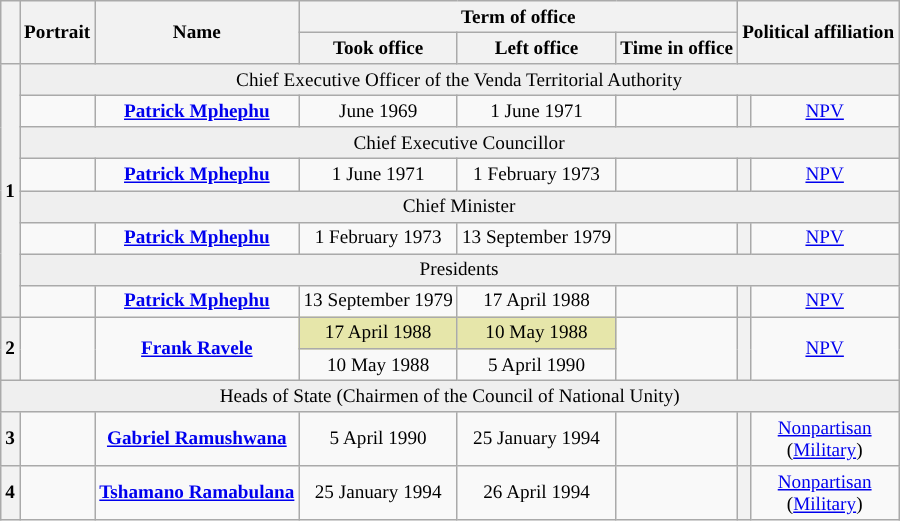<table class="wikitable" style="font-size:80%;text-align:center">
<tr>
<th rowspan=2></th>
<th rowspan=2>Portrait</th>
<th rowspan=2>Name<br></th>
<th colspan=3>Term of office</th>
<th rowspan=2 colspan=2>Political affiliation</th>
</tr>
<tr>
<th>Took office</th>
<th>Left office</th>
<th>Time in office</th>
</tr>
<tr style="background:#efefef;">
<th rowspan=8>1</th>
<td colspan=8>Chief Executive Officer of the Venda Territorial Authority</td>
</tr>
<tr>
<td></td>
<td><strong><a href='#'>Patrick Mphephu</a></strong><br></td>
<td>June 1969</td>
<td>1 June 1971</td>
<td></td>
<th style="background:"></th>
<td><a href='#'>NPV</a></td>
</tr>
<tr style="background:#efefef;">
<td colspan=8>Chief Executive Councillor</td>
</tr>
<tr>
<td></td>
<td><strong><a href='#'>Patrick Mphephu</a></strong><br></td>
<td>1 June 1971</td>
<td>1 February 1973</td>
<td></td>
<th style="background:"></th>
<td><a href='#'>NPV</a></td>
</tr>
<tr style="background:#efefef;">
<td colspan=8>Chief Minister</td>
</tr>
<tr>
<td></td>
<td><strong><a href='#'>Patrick Mphephu</a></strong><br></td>
<td>1 February 1973</td>
<td>13 September 1979</td>
<td></td>
<th style="background:"></th>
<td><a href='#'>NPV</a></td>
</tr>
<tr style="background:#efefef;">
<td colspan=8>Presidents</td>
</tr>
<tr>
<td></td>
<td><strong><a href='#'>Patrick Mphephu</a></strong><br></td>
<td>13 September 1979</td>
<td>17 April 1988 </td>
<td></td>
<th style="background:"></th>
<td><a href='#'>NPV</a></td>
</tr>
<tr>
<th rowspan=2>2</th>
<td rowspan=2></td>
<td rowspan=2><strong><a href='#'>Frank Ravele</a></strong><br></td>
<td style="background:#e6e6aa;">17 April 1988</td>
<td style="background:#e6e6aa;">10 May 1988</td>
<td rowspan=2></td>
<th rowspan=2 style="background:"></th>
<td rowspan=2><a href='#'>NPV</a></td>
</tr>
<tr>
<td>10 May 1988</td>
<td>5 April 1990<br></td>
</tr>
<tr style="background:#efefef;">
<td colspan=8>Heads of State (Chairmen of the Council of National Unity)</td>
</tr>
<tr>
<th>3</th>
<td></td>
<td><strong><a href='#'>Gabriel Ramushwana</a></strong><br></td>
<td>5 April 1990</td>
<td>25 January 1994</td>
<td></td>
<th style="background:"></th>
<td><a href='#'>Nonpartisan</a><br>(<a href='#'>Military</a>)</td>
</tr>
<tr>
<th>4</th>
<td></td>
<td><strong><a href='#'>Tshamano Ramabulana</a></strong><br></td>
<td>25 January 1994</td>
<td>26 April 1994</td>
<td></td>
<th style="background:"></th>
<td><a href='#'>Nonpartisan</a><br>(<a href='#'>Military</a>)</td>
</tr>
</table>
